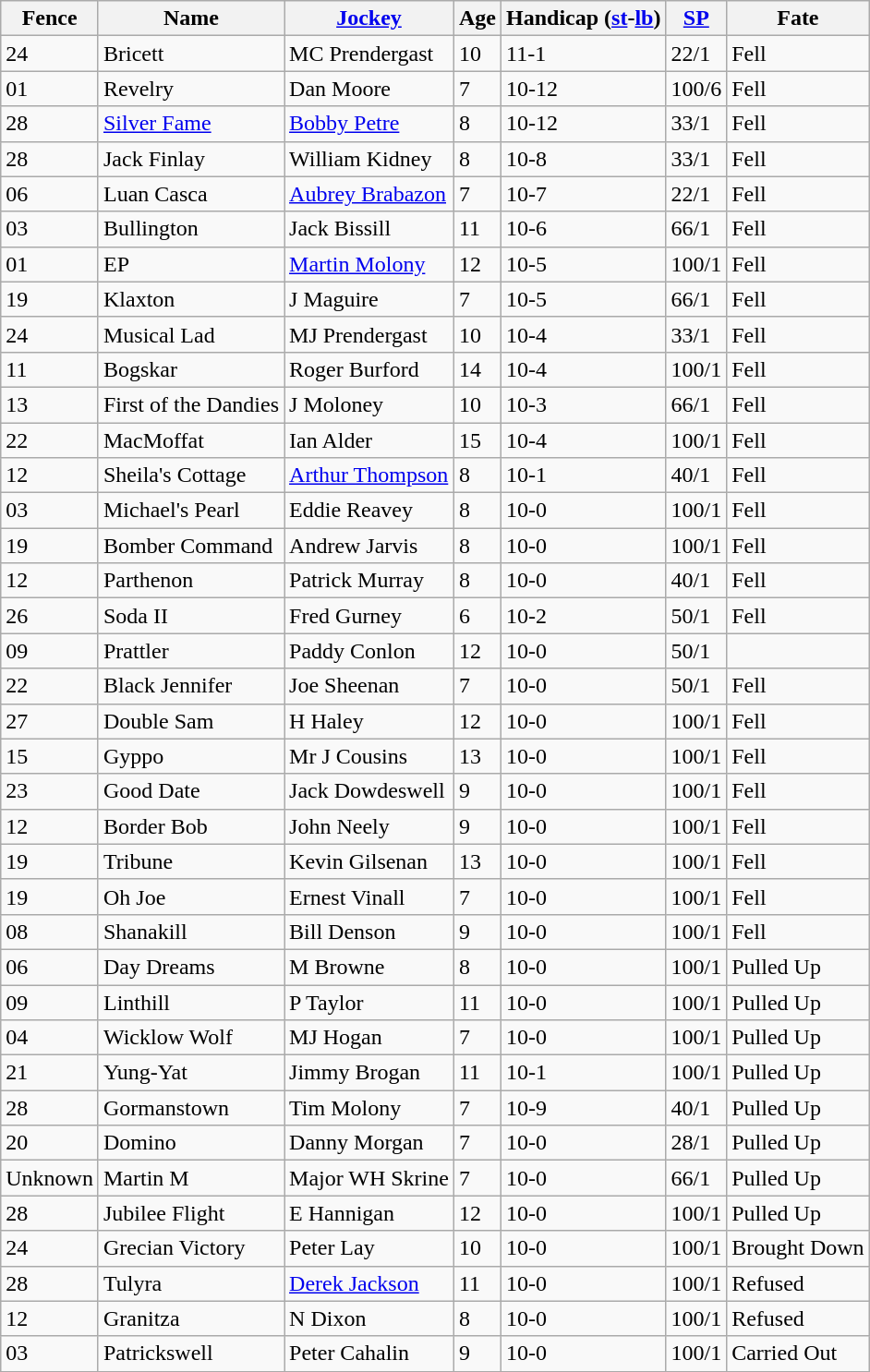<table class="wikitable sortable">
<tr>
<th>Fence</th>
<th>Name</th>
<th><a href='#'>Jockey</a></th>
<th>Age</th>
<th>Handicap (<a href='#'>st</a>-<a href='#'>lb</a>)</th>
<th><a href='#'>SP</a></th>
<th>Fate</th>
</tr>
<tr>
<td>24</td>
<td>Bricett</td>
<td>MC Prendergast</td>
<td>10</td>
<td>11-1</td>
<td>22/1</td>
<td>Fell</td>
</tr>
<tr>
<td>01</td>
<td>Revelry</td>
<td>Dan Moore</td>
<td>7</td>
<td>10-12</td>
<td>100/6</td>
<td>Fell</td>
</tr>
<tr>
<td>28</td>
<td><a href='#'>Silver Fame</a></td>
<td><a href='#'>Bobby Petre</a></td>
<td>8</td>
<td>10-12</td>
<td>33/1</td>
<td>Fell</td>
</tr>
<tr>
<td>28</td>
<td>Jack Finlay</td>
<td>William Kidney</td>
<td>8</td>
<td>10-8</td>
<td>33/1</td>
<td>Fell</td>
</tr>
<tr>
<td>06</td>
<td>Luan Casca</td>
<td><a href='#'>Aubrey Brabazon</a></td>
<td>7</td>
<td>10-7</td>
<td>22/1</td>
<td>Fell</td>
</tr>
<tr>
<td>03</td>
<td>Bullington</td>
<td>Jack Bissill</td>
<td>11</td>
<td>10-6</td>
<td>66/1</td>
<td>Fell</td>
</tr>
<tr>
<td>01</td>
<td>EP</td>
<td><a href='#'>Martin Molony</a></td>
<td>12</td>
<td>10-5</td>
<td>100/1</td>
<td>Fell</td>
</tr>
<tr>
<td>19</td>
<td>Klaxton</td>
<td>J Maguire</td>
<td>7</td>
<td>10-5</td>
<td>66/1</td>
<td>Fell</td>
</tr>
<tr>
<td>24</td>
<td>Musical Lad</td>
<td>MJ Prendergast</td>
<td>10</td>
<td>10-4</td>
<td>33/1</td>
<td>Fell</td>
</tr>
<tr>
<td>11</td>
<td>Bogskar</td>
<td>Roger Burford</td>
<td>14</td>
<td>10-4</td>
<td>100/1</td>
<td>Fell</td>
</tr>
<tr>
<td>13</td>
<td>First of the Dandies</td>
<td>J Moloney</td>
<td>10</td>
<td>10-3</td>
<td>66/1</td>
<td>Fell</td>
</tr>
<tr>
<td>22</td>
<td>MacMoffat</td>
<td>Ian Alder</td>
<td>15</td>
<td>10-4</td>
<td>100/1</td>
<td>Fell</td>
</tr>
<tr>
<td>12</td>
<td>Sheila's Cottage</td>
<td><a href='#'>Arthur Thompson</a></td>
<td>8</td>
<td>10-1</td>
<td>40/1</td>
<td>Fell</td>
</tr>
<tr>
<td>03</td>
<td>Michael's Pearl</td>
<td>Eddie Reavey</td>
<td>8</td>
<td>10-0</td>
<td>100/1</td>
<td>Fell</td>
</tr>
<tr>
<td>19</td>
<td>Bomber Command</td>
<td>Andrew Jarvis</td>
<td>8</td>
<td>10-0</td>
<td>100/1</td>
<td>Fell</td>
</tr>
<tr>
<td>12</td>
<td>Parthenon</td>
<td>Patrick Murray</td>
<td>8</td>
<td>10-0</td>
<td>40/1</td>
<td>Fell</td>
</tr>
<tr>
<td>26</td>
<td>Soda II</td>
<td>Fred Gurney</td>
<td>6</td>
<td>10-2</td>
<td>50/1</td>
<td>Fell</td>
</tr>
<tr>
<td>09</td>
<td>Prattler</td>
<td>Paddy Conlon</td>
<td>12</td>
<td>10-0</td>
<td>50/1</td>
<td></td>
</tr>
<tr>
<td>22</td>
<td>Black Jennifer</td>
<td>Joe Sheenan</td>
<td>7</td>
<td>10-0</td>
<td>50/1</td>
<td>Fell</td>
</tr>
<tr>
<td>27</td>
<td>Double Sam</td>
<td>H Haley</td>
<td>12</td>
<td>10-0</td>
<td>100/1</td>
<td>Fell</td>
</tr>
<tr>
<td>15</td>
<td>Gyppo</td>
<td>Mr J Cousins</td>
<td>13</td>
<td>10-0</td>
<td>100/1</td>
<td>Fell</td>
</tr>
<tr>
<td>23</td>
<td>Good Date</td>
<td>Jack Dowdeswell</td>
<td>9</td>
<td>10-0</td>
<td>100/1</td>
<td>Fell</td>
</tr>
<tr>
<td>12</td>
<td>Border Bob</td>
<td>John Neely</td>
<td>9</td>
<td>10-0</td>
<td>100/1</td>
<td>Fell</td>
</tr>
<tr>
<td>19</td>
<td>Tribune</td>
<td>Kevin Gilsenan</td>
<td>13</td>
<td>10-0</td>
<td>100/1</td>
<td>Fell</td>
</tr>
<tr>
<td>19</td>
<td>Oh Joe</td>
<td>Ernest Vinall</td>
<td>7</td>
<td>10-0</td>
<td>100/1</td>
<td>Fell</td>
</tr>
<tr>
<td>08</td>
<td>Shanakill</td>
<td>Bill Denson</td>
<td>9</td>
<td>10-0</td>
<td>100/1</td>
<td>Fell</td>
</tr>
<tr>
<td>06</td>
<td>Day Dreams</td>
<td>M Browne</td>
<td>8</td>
<td>10-0</td>
<td>100/1</td>
<td>Pulled Up</td>
</tr>
<tr>
<td>09</td>
<td>Linthill</td>
<td>P Taylor</td>
<td>11</td>
<td>10-0</td>
<td>100/1</td>
<td>Pulled Up</td>
</tr>
<tr>
<td>04</td>
<td>Wicklow Wolf</td>
<td>MJ Hogan</td>
<td>7</td>
<td>10-0</td>
<td>100/1</td>
<td>Pulled Up</td>
</tr>
<tr>
<td>21</td>
<td>Yung-Yat</td>
<td>Jimmy Brogan</td>
<td>11</td>
<td>10-1</td>
<td>100/1</td>
<td>Pulled Up</td>
</tr>
<tr>
<td>28</td>
<td>Gormanstown</td>
<td>Tim Molony</td>
<td>7</td>
<td>10-9</td>
<td>40/1</td>
<td>Pulled Up</td>
</tr>
<tr>
<td>20</td>
<td>Domino</td>
<td>Danny Morgan</td>
<td>7</td>
<td>10-0</td>
<td>28/1</td>
<td>Pulled Up</td>
</tr>
<tr>
<td>Unknown</td>
<td>Martin M</td>
<td>Major WH Skrine</td>
<td>7</td>
<td>10-0</td>
<td>66/1</td>
<td>Pulled Up</td>
</tr>
<tr>
<td>28</td>
<td>Jubilee Flight</td>
<td>E Hannigan</td>
<td>12</td>
<td>10-0</td>
<td>100/1</td>
<td>Pulled Up</td>
</tr>
<tr>
<td>24</td>
<td>Grecian Victory</td>
<td>Peter Lay</td>
<td>10</td>
<td>10-0</td>
<td>100/1</td>
<td>Brought Down</td>
</tr>
<tr>
<td>28</td>
<td>Tulyra</td>
<td><a href='#'>Derek Jackson</a></td>
<td>11</td>
<td>10-0</td>
<td>100/1</td>
<td>Refused</td>
</tr>
<tr>
<td>12</td>
<td>Granitza</td>
<td>N Dixon</td>
<td>8</td>
<td>10-0</td>
<td>100/1</td>
<td>Refused</td>
</tr>
<tr>
<td>03</td>
<td>Patrickswell</td>
<td>Peter Cahalin</td>
<td>9</td>
<td>10-0</td>
<td>100/1</td>
<td>Carried Out</td>
</tr>
<tr>
</tr>
</table>
